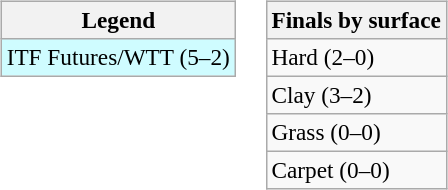<table>
<tr valign=top>
<td><br><table class=wikitable style=font-size:97%>
<tr>
<th>Legend</th>
</tr>
<tr style="background:#cffcff;">
<td>ITF Futures/WTT (5–2)</td>
</tr>
</table>
</td>
<td><br><table class=wikitable style=font-size:97%>
<tr>
<th>Finals by surface</th>
</tr>
<tr>
<td>Hard (2–0)</td>
</tr>
<tr>
<td>Clay (3–2)</td>
</tr>
<tr>
<td>Grass (0–0)</td>
</tr>
<tr>
<td>Carpet (0–0)</td>
</tr>
</table>
</td>
</tr>
</table>
